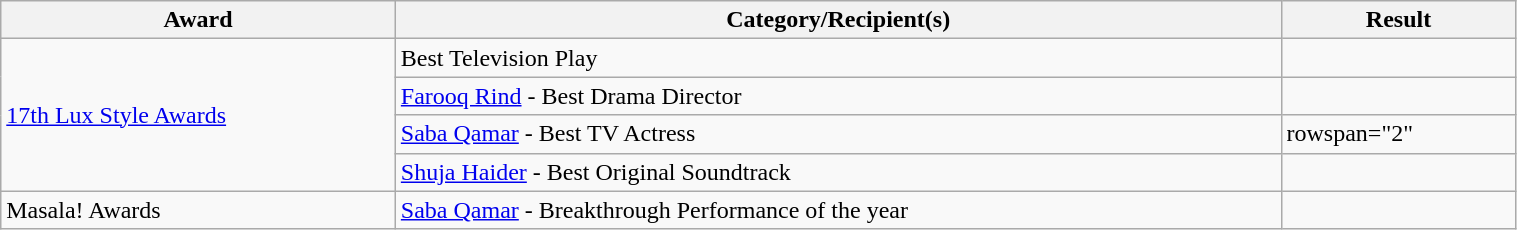<table class="wikitable" style="width:80%;">
<tr>
<th>Award</th>
<th>Category/Recipient(s)</th>
<th>Result</th>
</tr>
<tr>
<td rowspan="4"><a href='#'>17th Lux Style Awards</a></td>
<td>Best Television Play</td>
<td></td>
</tr>
<tr>
<td><a href='#'>Farooq Rind</a> - Best Drama Director</td>
<td></td>
</tr>
<tr>
<td><a href='#'>Saba Qamar</a> - Best TV Actress</td>
<td>rowspan="2" </td>
</tr>
<tr>
<td><a href='#'>Shuja Haider</a> - Best Original Soundtrack</td>
</tr>
<tr>
<td>Masala! Awards</td>
<td><a href='#'>Saba Qamar</a> - Breakthrough Performance of the year</td>
<td></td>
</tr>
</table>
